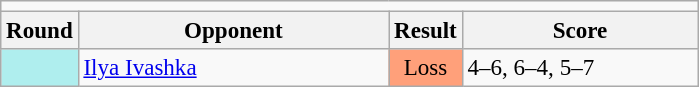<table class=wikitable style=font-size:96%>
<tr>
<td colspan=4></td>
</tr>
<tr>
<th>Round</th>
<th style=width:200px>Opponent</th>
<th>Result</th>
<th width=150>Score</th>
</tr>
<tr>
<td style=background:#afeeee></td>
<td> <a href='#'>Ilya Ivashka</a></td>
<td bgcolor=FFA07A style=text-align:center>Loss</td>
<td>4–6, 6–4, 5–7</td>
</tr>
</table>
